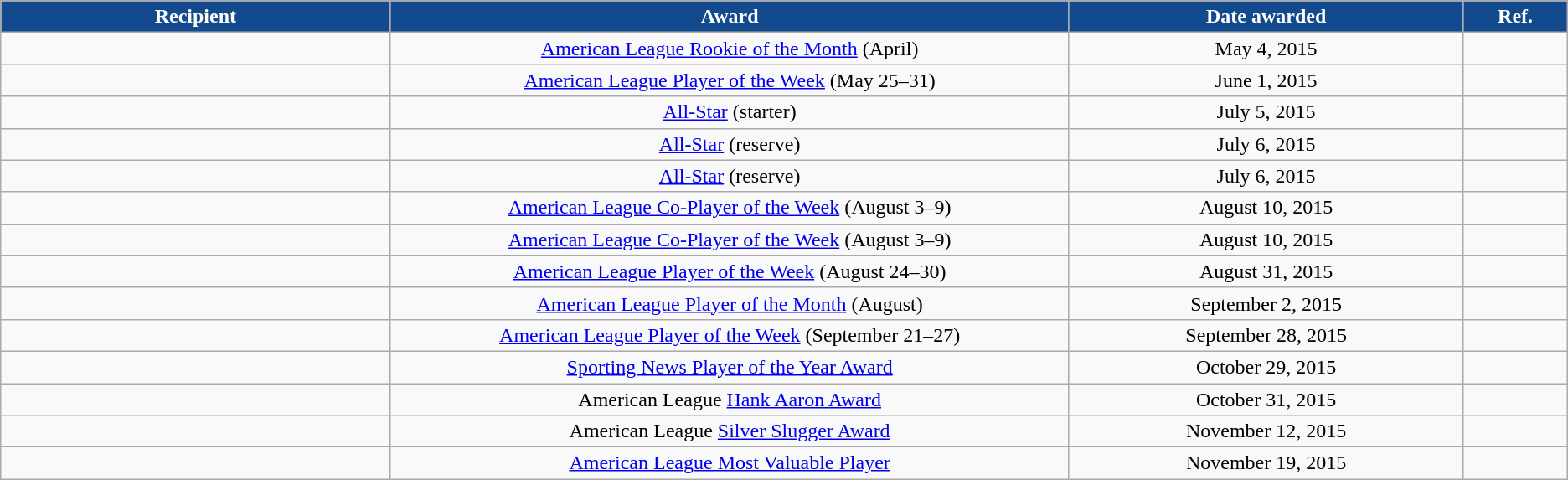<table class="wikitable sortable collapsible" style="text-align:center">
<tr>
<th style="background:#134A8E; color:#FFF" width="5%">Recipient</th>
<th style="background:#134A8E; color:#FFF" width="9%">Award</th>
<th style="background:#134A8E; color:#FFF" width="5%">Date awarded</th>
<th style="background:#134A8E; color:#FFF" width="1%" class="unsortable">Ref.</th>
</tr>
<tr>
<td></td>
<td><a href='#'>American League Rookie of the Month</a> (April)</td>
<td>May 4, 2015</td>
<td></td>
</tr>
<tr>
<td></td>
<td><a href='#'>American League Player of the Week</a> (May 25–31)</td>
<td>June 1, 2015</td>
<td></td>
</tr>
<tr>
<td></td>
<td><a href='#'>All-Star</a> (starter)</td>
<td>July 5, 2015</td>
<td></td>
</tr>
<tr>
<td></td>
<td><a href='#'>All-Star</a> (reserve)</td>
<td>July 6, 2015</td>
<td></td>
</tr>
<tr>
<td></td>
<td><a href='#'>All-Star</a> (reserve)</td>
<td>July 6, 2015</td>
<td></td>
</tr>
<tr>
<td></td>
<td><a href='#'>American League Co-Player of the Week</a> (August 3–9)</td>
<td>August 10, 2015</td>
<td></td>
</tr>
<tr>
<td></td>
<td><a href='#'>American League Co-Player of the Week</a> (August 3–9)</td>
<td>August 10, 2015</td>
<td></td>
</tr>
<tr>
<td></td>
<td><a href='#'>American League Player of the Week</a> (August 24–30)</td>
<td>August 31, 2015</td>
<td></td>
</tr>
<tr>
<td></td>
<td><a href='#'>American League Player of the Month</a> (August)</td>
<td>September 2, 2015</td>
<td></td>
</tr>
<tr>
<td></td>
<td><a href='#'>American League Player of the Week</a> (September 21–27)</td>
<td>September 28, 2015</td>
<td></td>
</tr>
<tr>
<td></td>
<td><a href='#'>Sporting News Player of the Year Award</a></td>
<td>October 29, 2015</td>
<td></td>
</tr>
<tr>
<td></td>
<td>American League <a href='#'>Hank Aaron Award</a></td>
<td>October 31, 2015</td>
<td></td>
</tr>
<tr>
<td></td>
<td>American League <a href='#'>Silver Slugger Award</a></td>
<td>November 12, 2015</td>
<td></td>
</tr>
<tr>
<td></td>
<td><a href='#'>American League Most Valuable Player</a></td>
<td>November 19, 2015</td>
<td></td>
</tr>
</table>
